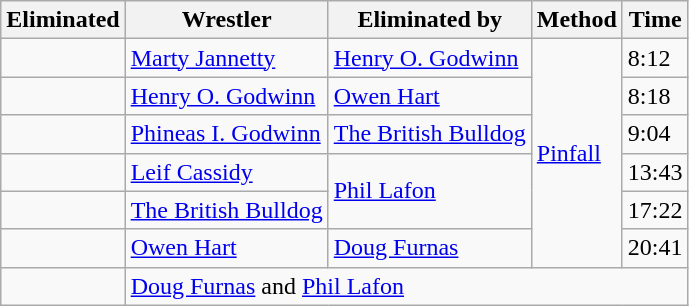<table class="wikitable sortable">
<tr>
<th>Eliminated</th>
<th>Wrestler</th>
<th>Eliminated by</th>
<th>Method</th>
<th>Time</th>
</tr>
<tr>
<td></td>
<td><a href='#'>Marty Jannetty</a></td>
<td><a href='#'>Henry O. Godwinn</a></td>
<td rowspan="6"><a href='#'>Pinfall</a></td>
<td>8:12</td>
</tr>
<tr>
<td></td>
<td><a href='#'>Henry O. Godwinn</a></td>
<td><a href='#'>Owen Hart</a></td>
<td>8:18</td>
</tr>
<tr>
<td></td>
<td><a href='#'>Phineas I. Godwinn</a></td>
<td><a href='#'>The British Bulldog</a></td>
<td>9:04</td>
</tr>
<tr>
<td></td>
<td><a href='#'>Leif Cassidy</a></td>
<td rowspan="2"><a href='#'>Phil Lafon</a></td>
<td>13:43</td>
</tr>
<tr>
<td></td>
<td><a href='#'>The British Bulldog</a></td>
<td>17:22</td>
</tr>
<tr>
<td></td>
<td><a href='#'>Owen Hart</a></td>
<td><a href='#'>Doug Furnas</a></td>
<td>20:41</td>
</tr>
<tr>
<td></td>
<td colspan="4"><a href='#'>Doug Furnas</a> and <a href='#'>Phil Lafon</a></td>
</tr>
</table>
